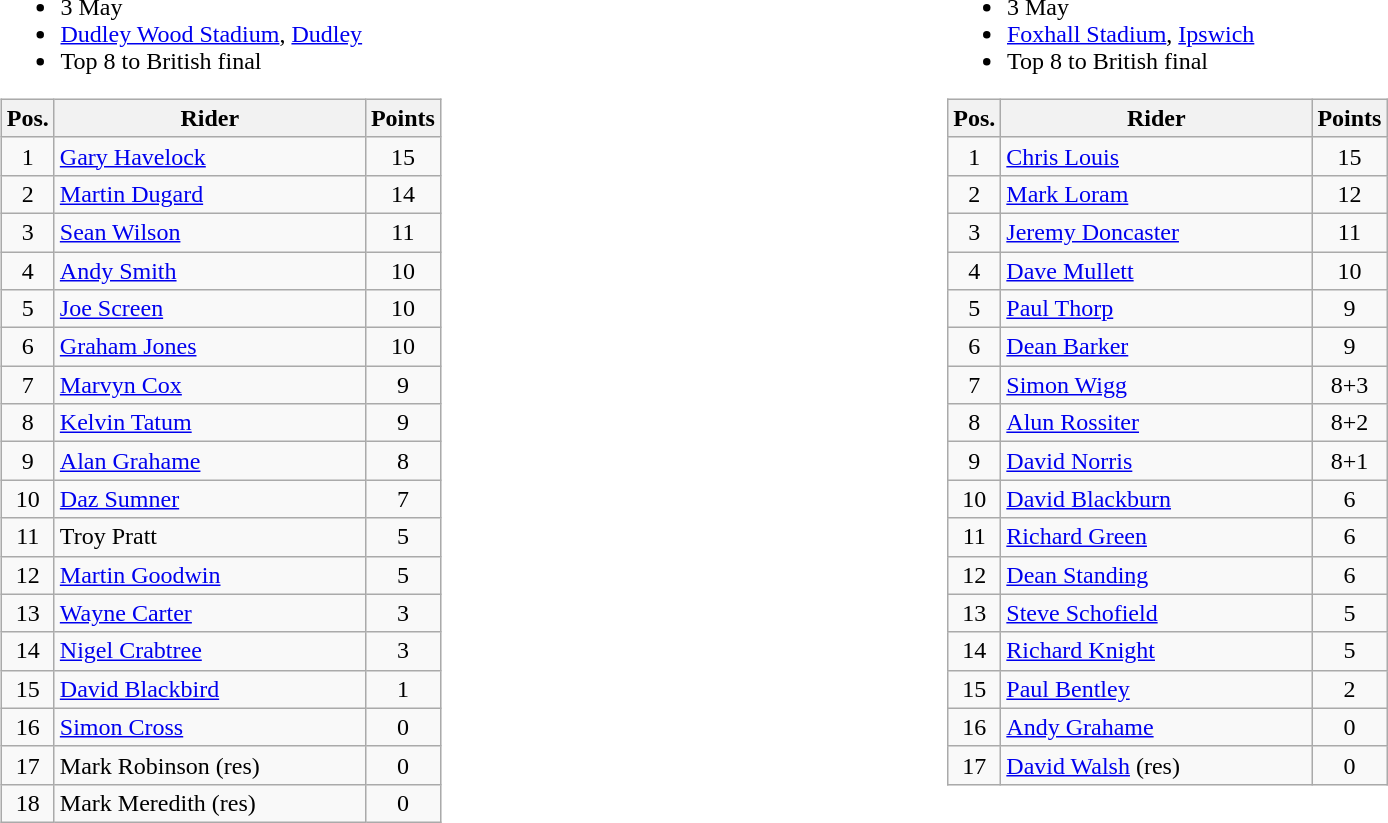<table width=100%>
<tr>
<td width=50% valign=top><br><ul><li>3 May</li><li> <a href='#'>Dudley Wood Stadium</a>, <a href='#'>Dudley</a></li><li>Top 8 to British final</li></ul><table class="wikitable" style="text-align:center;">
<tr>
<th width=25px>Pos.</th>
<th width=200px>Rider</th>
<th width=40px>Points</th>
</tr>
<tr>
<td>1</td>
<td align=left><a href='#'>Gary Havelock</a></td>
<td>15</td>
</tr>
<tr>
<td>2</td>
<td align=left><a href='#'>Martin Dugard</a></td>
<td>14</td>
</tr>
<tr>
<td>3</td>
<td align=left><a href='#'>Sean Wilson</a></td>
<td>11</td>
</tr>
<tr>
<td>4</td>
<td align=left><a href='#'>Andy Smith</a></td>
<td>10</td>
</tr>
<tr>
<td>5</td>
<td align=left><a href='#'>Joe Screen</a></td>
<td>10</td>
</tr>
<tr>
<td>6</td>
<td align=left><a href='#'>Graham Jones</a></td>
<td>10</td>
</tr>
<tr>
<td>7</td>
<td align=left><a href='#'>Marvyn Cox</a></td>
<td>9</td>
</tr>
<tr>
<td>8</td>
<td align=left><a href='#'>Kelvin Tatum</a></td>
<td>9</td>
</tr>
<tr>
<td>9</td>
<td align=left><a href='#'>Alan Grahame</a></td>
<td>8</td>
</tr>
<tr>
<td>10</td>
<td align=left><a href='#'>Daz Sumner</a></td>
<td>7</td>
</tr>
<tr>
<td>11</td>
<td align=left>Troy Pratt</td>
<td>5</td>
</tr>
<tr>
<td>12</td>
<td align=left><a href='#'>Martin Goodwin</a></td>
<td>5</td>
</tr>
<tr>
<td>13</td>
<td align=left><a href='#'>Wayne Carter</a></td>
<td>3</td>
</tr>
<tr>
<td>14</td>
<td align=left><a href='#'>Nigel Crabtree</a></td>
<td>3</td>
</tr>
<tr>
<td>15</td>
<td align=left><a href='#'>David Blackbird</a></td>
<td>1</td>
</tr>
<tr>
<td>16</td>
<td align=left><a href='#'>Simon Cross</a></td>
<td>0</td>
</tr>
<tr>
<td>17</td>
<td align=left>Mark Robinson (res)</td>
<td>0</td>
</tr>
<tr>
<td>18</td>
<td align=left>Mark Meredith (res)</td>
<td>0</td>
</tr>
</table>
</td>
<td width=50% valign=top><br><ul><li>3 May</li><li> <a href='#'>Foxhall Stadium</a>, <a href='#'>Ipswich</a></li><li>Top 8 to British final</li></ul><table class="wikitable" style="text-align:center;">
<tr>
<th width=25px>Pos.</th>
<th width=200px>Rider</th>
<th width=40px>Points</th>
</tr>
<tr>
<td>1</td>
<td align=left><a href='#'>Chris Louis</a></td>
<td>15</td>
</tr>
<tr>
<td>2</td>
<td align=left><a href='#'>Mark Loram</a></td>
<td>12</td>
</tr>
<tr>
<td>3</td>
<td align=left><a href='#'>Jeremy Doncaster</a></td>
<td>11</td>
</tr>
<tr>
<td>4</td>
<td align=left><a href='#'>Dave Mullett</a></td>
<td>10</td>
</tr>
<tr>
<td>5</td>
<td align=left><a href='#'>Paul Thorp</a></td>
<td>9</td>
</tr>
<tr>
<td>6</td>
<td align=left><a href='#'>Dean Barker</a></td>
<td>9</td>
</tr>
<tr>
<td>7</td>
<td align=left><a href='#'>Simon Wigg</a></td>
<td>8+3</td>
</tr>
<tr>
<td>8</td>
<td align=left><a href='#'>Alun Rossiter</a></td>
<td>8+2</td>
</tr>
<tr>
<td>9</td>
<td align=left><a href='#'> David Norris</a></td>
<td>8+1</td>
</tr>
<tr>
<td>10</td>
<td align=left><a href='#'>David Blackburn</a></td>
<td>6</td>
</tr>
<tr>
<td>11</td>
<td align=left><a href='#'>Richard Green</a></td>
<td>6</td>
</tr>
<tr>
<td>12</td>
<td align=left><a href='#'>Dean Standing</a></td>
<td>6</td>
</tr>
<tr>
<td>13</td>
<td align=left><a href='#'>Steve Schofield</a></td>
<td>5</td>
</tr>
<tr>
<td>14</td>
<td align=left><a href='#'>Richard Knight</a></td>
<td>5</td>
</tr>
<tr>
<td>15</td>
<td align=left><a href='#'>Paul Bentley</a></td>
<td>2</td>
</tr>
<tr>
<td>16</td>
<td align=left><a href='#'>Andy Grahame</a></td>
<td>0</td>
</tr>
<tr>
<td>17</td>
<td align=left><a href='#'>David Walsh</a> (res)</td>
<td>0</td>
</tr>
</table>
</td>
</tr>
</table>
